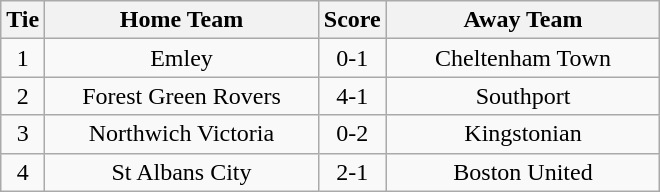<table class="wikitable" style="text-align:center;">
<tr>
<th width=20>Tie</th>
<th width=175>Home Team</th>
<th width=20>Score</th>
<th width=175>Away Team</th>
</tr>
<tr>
<td>1</td>
<td>Emley</td>
<td>0-1</td>
<td>Cheltenham Town</td>
</tr>
<tr>
<td>2</td>
<td>Forest Green Rovers</td>
<td>4-1</td>
<td>Southport</td>
</tr>
<tr>
<td>3</td>
<td>Northwich Victoria</td>
<td>0-2</td>
<td>Kingstonian</td>
</tr>
<tr>
<td>4</td>
<td>St Albans City</td>
<td>2-1</td>
<td>Boston United</td>
</tr>
</table>
